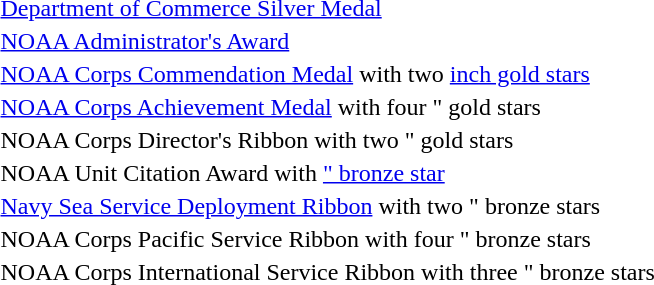<table>
<tr>
<td></td>
<td><a href='#'>Department of Commerce Silver Medal</a></td>
</tr>
<tr>
<td></td>
<td><a href='#'>NOAA Administrator's Award</a></td>
</tr>
<tr>
<td></td>
<td><a href='#'>NOAA Corps Commendation Medal</a> with two <a href='#'> inch gold stars</a></td>
</tr>
<tr>
<td></td>
<td><a href='#'>NOAA Corps Achievement Medal</a> with four " gold stars</td>
</tr>
<tr>
<td></td>
<td>NOAA Corps Director's Ribbon with two " gold stars</td>
</tr>
<tr>
<td></td>
<td>NOAA Unit Citation Award with <a href='#'>" bronze star</a></td>
</tr>
<tr>
<td></td>
<td><a href='#'>Navy Sea Service Deployment Ribbon</a> with two " bronze stars</td>
</tr>
<tr>
<td></td>
<td>NOAA Corps Pacific Service Ribbon with four " bronze stars</td>
</tr>
<tr>
<td></td>
<td>NOAA Corps International Service Ribbon with three " bronze stars</td>
</tr>
</table>
